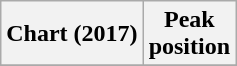<table class="wikitable sortable plainrowheaders" style="text-align:center">
<tr>
<th scope="col">Chart (2017)</th>
<th scope="col">Peak<br>position</th>
</tr>
<tr>
</tr>
</table>
